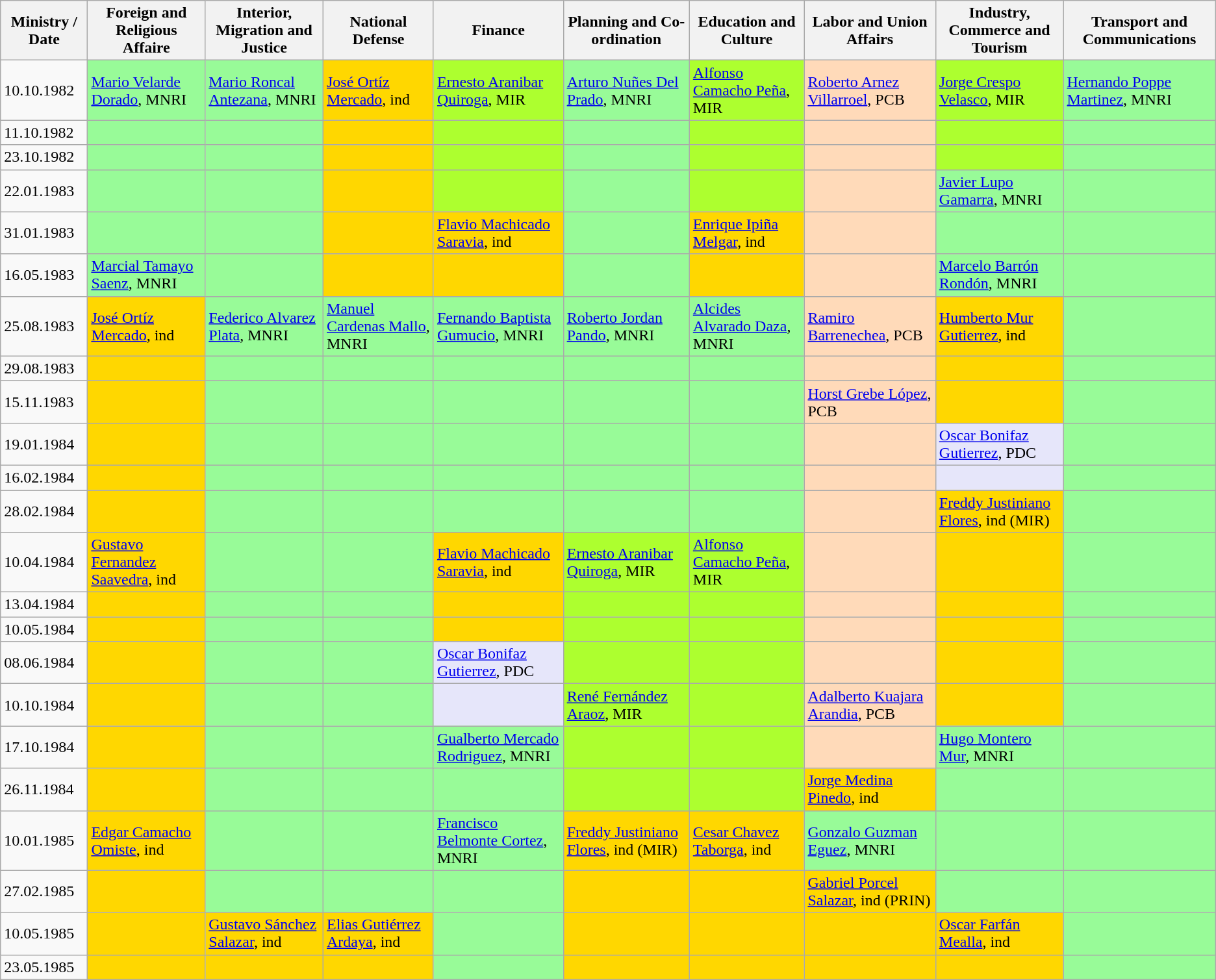<table class="wikitable">
<tr>
<th>Ministry / Date</th>
<th>Foreign and Religious Affaire</th>
<th>Interior, Migration and Justice</th>
<th>National Defense</th>
<th>Finance</th>
<th>Planning and Co-ordination</th>
<th>Education and Culture</th>
<th>Labor and Union Affairs</th>
<th>Industry, Commerce and Tourism</th>
<th>Transport and Communications</th>
</tr>
<tr>
<td>10.10.1982</td>
<td style="background-color: #98FB98;"><a href='#'>Mario Velarde Dorado</a>, MNRI</td>
<td style="background-color: #98FB98;"><a href='#'>Mario Roncal Antezana</a>, MNRI</td>
<td style="background-color: #FFD700;"><a href='#'>José Ortíz Mercado</a>, ind</td>
<td style="background-color: #ADFF2F;"><a href='#'>Ernesto Aranibar Quiroga</a>, MIR</td>
<td style="background-color: #98FB98;"><a href='#'>Arturo Nuñes Del Prado</a>, MNRI</td>
<td style="background-color: #ADFF2F;"><a href='#'>Alfonso Camacho Peña</a>, MIR</td>
<td style="background-color: #FFDAB9;"><a href='#'>Roberto Arnez Villarroel</a>, PCB</td>
<td style="background-color: #ADFF2F;"><a href='#'>Jorge Crespo Velasco</a>, MIR</td>
<td style="background-color: #98FB98;"><a href='#'>Hernando Poppe Martinez</a>, MNRI</td>
</tr>
<tr>
<td>11.10.1982</td>
<td style="background-color: #98FB98;"></td>
<td style="background-color: #98FB98;"></td>
<td style="background-color: #FFD700;"></td>
<td style="background-color: #ADFF2F;"></td>
<td style="background-color: #98FB98;"></td>
<td style="background-color: #ADFF2F;"></td>
<td style="background-color: #FFDAB9;"></td>
<td style="background-color: #ADFF2F;"></td>
<td style="background-color: #98FB98;"></td>
</tr>
<tr>
<td>23.10.1982</td>
<td style="background-color: #98FB98;"></td>
<td style="background-color: #98FB98;"></td>
<td style="background-color: #FFD700;"></td>
<td style="background-color: #ADFF2F;"></td>
<td style="background-color: #98FB98;"></td>
<td style="background-color: #ADFF2F;"></td>
<td style="background-color: #FFDAB9;"></td>
<td style="background-color: #ADFF2F;"></td>
<td style="background-color: #98FB98;"></td>
</tr>
<tr>
<td>22.01.1983</td>
<td style="background-color: #98FB98;"></td>
<td style="background-color: #98FB98;"></td>
<td style="background-color: #FFD700;"></td>
<td style="background-color: #ADFF2F;"></td>
<td style="background-color: #98FB98;"></td>
<td style="background-color: #ADFF2F;"></td>
<td style="background-color: #FFDAB9;"></td>
<td style="background-color: #98FB98;"><a href='#'>Javier Lupo Gamarra</a>, MNRI</td>
<td style="background-color: #98FB98;"></td>
</tr>
<tr>
<td>31.01.1983</td>
<td style="background-color: #98FB98;"></td>
<td style="background-color: #98FB98;"></td>
<td style="background-color: #FFD700;"></td>
<td style="background-color: #FFD700;"><a href='#'>Flavio Machicado Saravia</a>, ind</td>
<td style="background-color: #98FB98;"></td>
<td style="background-color: #FFD700;"><a href='#'>Enrique Ipiña Melgar</a>, ind</td>
<td style="background-color: #FFDAB9;"></td>
<td style="background-color: #98FB98;"></td>
<td style="background-color: #98FB98;"></td>
</tr>
<tr>
<td>16.05.1983</td>
<td style="background-color: #98FB98;"><a href='#'>Marcial Tamayo Saenz</a>, MNRI</td>
<td style="background-color: #98FB98;"></td>
<td style="background-color: #FFD700;"></td>
<td style="background-color: #FFD700;"></td>
<td style="background-color: #98FB98;"></td>
<td style="background-color: #FFD700;"></td>
<td style="background-color: #FFDAB9;"></td>
<td style="background-color: #98FB98;"><a href='#'>Marcelo Barrón Rondón</a>, MNRI</td>
<td style="background-color: #98FB98;"></td>
</tr>
<tr>
<td>25.08.1983</td>
<td style="background-color: #FFD700;"><a href='#'>José Ortíz Mercado</a>, ind</td>
<td style="background-color: #98FB98;"><a href='#'>Federico Alvarez Plata</a>, MNRI</td>
<td style="background-color: #98FB98;"><a href='#'>Manuel Cardenas Mallo</a>, MNRI</td>
<td style="background-color: #98FB98;"><a href='#'>Fernando Baptista Gumucio</a>, MNRI</td>
<td style="background-color: #98FB98;"><a href='#'>Roberto Jordan Pando</a>, MNRI</td>
<td style="background-color: #98FB98;"><a href='#'>Alcides Alvarado Daza</a>, MNRI</td>
<td style="background-color: #FFDAB9;"><a href='#'>Ramiro Barrenechea</a>, PCB</td>
<td style="background-color: #FFD700;"><a href='#'>Humberto Mur Gutierrez</a>, ind</td>
<td style="background-color: #98FB98;"></td>
</tr>
<tr>
<td>29.08.1983</td>
<td style="background-color: #FFD700;"></td>
<td style="background-color: #98FB98;"></td>
<td style="background-color: #98FB98;"></td>
<td style="background-color: #98FB98;"></td>
<td style="background-color: #98FB98;"></td>
<td style="background-color: #98FB98;"></td>
<td style="background-color: #FFDAB9;"></td>
<td style="background-color: #FFD700;"></td>
<td style="background-color: #98FB98;"></td>
</tr>
<tr>
<td>15.11.1983</td>
<td style="background-color: #FFD700;"></td>
<td style="background-color: #98FB98;"></td>
<td style="background-color: #98FB98;"></td>
<td style="background-color: #98FB98;"></td>
<td style="background-color: #98FB98;"></td>
<td style="background-color: #98FB98;"></td>
<td style="background-color: #FFDAB9;"><a href='#'>Horst Grebe López</a>, PCB</td>
<td style="background-color: #FFD700;"></td>
<td style="background-color: #98FB98;"></td>
</tr>
<tr>
<td>19.01.1984</td>
<td style="background-color: #FFD700;"></td>
<td style="background-color: #98FB98;"></td>
<td style="background-color: #98FB98;"></td>
<td style="background-color: #98FB98;"></td>
<td style="background-color: #98FB98;"></td>
<td style="background-color: #98FB98;"></td>
<td style="background-color: #FFDAB9;"></td>
<td style="background-color: #E6E6FA;"><a href='#'>Oscar Bonifaz Gutierrez</a>, PDC</td>
<td style="background-color: #98FB98;"></td>
</tr>
<tr>
<td>16.02.1984</td>
<td style="background-color: #FFD700;"></td>
<td style="background-color: #98FB98;"></td>
<td style="background-color: #98FB98;"></td>
<td style="background-color: #98FB98;"></td>
<td style="background-color: #98FB98;"></td>
<td style="background-color: #98FB98;"></td>
<td style="background-color: #FFDAB9;"></td>
<td style="background-color: #E6E6FA;"></td>
<td style="background-color: #98FB98;"></td>
</tr>
<tr>
<td>28.02.1984</td>
<td style="background-color: #FFD700;"></td>
<td style="background-color: #98FB98;"></td>
<td style="background-color: #98FB98;"></td>
<td style="background-color: #98FB98;"></td>
<td style="background-color: #98FB98;"></td>
<td style="background-color: #98FB98;"></td>
<td style="background-color: #FFDAB9;"></td>
<td style="background-color: #FFD700;"><a href='#'>Freddy Justiniano Flores</a>, ind (MIR)</td>
<td style="background-color: #98FB98;"></td>
</tr>
<tr>
<td>10.04.1984</td>
<td style="background-color: #FFD700;"><a href='#'>Gustavo Fernandez Saavedra</a>, ind</td>
<td style="background-color: #98FB98;"></td>
<td style="background-color: #98FB98;"></td>
<td style="background-color: #FFD700;"><a href='#'>Flavio Machicado Saravia</a>, ind</td>
<td style="background-color: #ADFF2F;"><a href='#'>Ernesto Aranibar Quiroga</a>, MIR</td>
<td style="background-color: #ADFF2F;"><a href='#'>Alfonso Camacho Peña</a>, MIR</td>
<td style="background-color: #FFDAB9;"></td>
<td style="background-color: #FFD700;"></td>
<td style="background-color: #98FB98;"></td>
</tr>
<tr>
<td>13.04.1984</td>
<td style="background-color: #FFD700;"></td>
<td style="background-color: #98FB98;"></td>
<td style="background-color: #98FB98;"></td>
<td style="background-color: #FFD700;"></td>
<td style="background-color: #ADFF2F;"></td>
<td style="background-color: #ADFF2F;"></td>
<td style="background-color: #FFDAB9;"></td>
<td style="background-color: #FFD700;"></td>
<td style="background-color: #98FB98;"></td>
</tr>
<tr>
<td>10.05.1984</td>
<td style="background-color: #FFD700;"></td>
<td style="background-color: #98FB98;"></td>
<td style="background-color: #98FB98;"></td>
<td style="background-color: #FFD700;"></td>
<td style="background-color: #ADFF2F;"></td>
<td style="background-color: #ADFF2F;"></td>
<td style="background-color: #FFDAB9;"></td>
<td style="background-color: #FFD700;"></td>
<td style="background-color: #98FB98;"></td>
</tr>
<tr>
<td>08.06.1984</td>
<td style="background-color: #FFD700;"></td>
<td style="background-color: #98FB98;"></td>
<td style="background-color: #98FB98;"></td>
<td style="background-color: #E6E6FA;"><a href='#'>Oscar Bonifaz Gutierrez</a>, PDC</td>
<td style="background-color: #ADFF2F;"></td>
<td style="background-color: #ADFF2F;"></td>
<td style="background-color: #FFDAB9;"></td>
<td style="background-color: #FFD700;"></td>
<td style="background-color: #98FB98;"></td>
</tr>
<tr>
<td>10.10.1984</td>
<td style="background-color: #FFD700;"></td>
<td style="background-color: #98FB98;"></td>
<td style="background-color: #98FB98;"></td>
<td style="background-color: #E6E6FA;"></td>
<td style="background-color: #ADFF2F;"><a href='#'>René Fernández Araoz</a>, MIR</td>
<td style="background-color: #ADFF2F;"></td>
<td style="background-color: #FFDAB9;"><a href='#'>Adalberto Kuajara Arandia</a>, PCB</td>
<td style="background-color: #FFD700;"></td>
<td style="background-color: #98FB98;"></td>
</tr>
<tr>
<td>17.10.1984</td>
<td style="background-color: #FFD700;"></td>
<td style="background-color: #98FB98;"></td>
<td style="background-color: #98FB98;"></td>
<td style="background-color: #98FB98;"><a href='#'>Gualberto Mercado Rodriguez</a>, MNRI</td>
<td style="background-color: #ADFF2F;"></td>
<td style="background-color: #ADFF2F;"></td>
<td style="background-color: #FFDAB9;"></td>
<td style="background-color: #98FB98;"><a href='#'>Hugo Montero Mur</a>, MNRI</td>
<td style="background-color: #98FB98;"></td>
</tr>
<tr>
<td>26.11.1984</td>
<td style="background-color: #FFD700;"></td>
<td style="background-color: #98FB98;"></td>
<td style="background-color: #98FB98;"></td>
<td style="background-color: #98FB98;"></td>
<td style="background-color: #ADFF2F;"></td>
<td style="background-color: #ADFF2F;"></td>
<td style="background-color: #FFD700;"><a href='#'>Jorge Medina Pinedo</a>, ind</td>
<td style="background-color: #98FB98;"></td>
<td style="background-color: #98FB98;"></td>
</tr>
<tr>
<td>10.01.1985</td>
<td style="background-color: #FFD700;"><a href='#'>Edgar Camacho Omiste</a>, ind</td>
<td style="background-color: #98FB98;"></td>
<td style="background-color: #98FB98;"></td>
<td style="background-color: #98FB98;"><a href='#'>Francisco Belmonte Cortez</a>, MNRI</td>
<td style="background-color: #FFD700;"><a href='#'>Freddy Justiniano Flores</a>, ind (MIR)</td>
<td style="background-color: #FFD700;"><a href='#'>Cesar Chavez Taborga</a>, ind</td>
<td style="background-color: #98FB98;"><a href='#'>Gonzalo Guzman Eguez</a>, MNRI</td>
<td style="background-color: #98FB98;"></td>
<td style="background-color: #98FB98;"></td>
</tr>
<tr>
<td>27.02.1985</td>
<td style="background-color: #FFD700;"></td>
<td style="background-color: #98FB98;"></td>
<td style="background-color: #98FB98;"></td>
<td style="background-color: #98FB98;"></td>
<td style="background-color: #FFD700;"></td>
<td style="background-color: #FFD700;"></td>
<td style="background-color: #FFD700;"><a href='#'>Gabriel Porcel Salazar</a>, ind (PRIN)</td>
<td style="background-color: #98FB98;"></td>
<td style="background-color: #98FB98;"></td>
</tr>
<tr>
<td>10.05.1985</td>
<td style="background-color: #FFD700;"></td>
<td style="background-color: #FFD700;"><a href='#'>Gustavo Sánchez Salazar</a>, ind</td>
<td style="background-color: #FFD700;"><a href='#'>Elias Gutiérrez Ardaya</a>, ind</td>
<td style="background-color: #98FB98;"></td>
<td style="background-color: #FFD700;"></td>
<td style="background-color: #FFD700;"></td>
<td style="background-color: #FFD700;"></td>
<td style="background-color: #FFD700;"><a href='#'>Oscar Farfán Mealla</a>, ind</td>
<td style="background-color: #98FB98;"></td>
</tr>
<tr>
<td>23.05.1985</td>
<td style="background-color: #FFD700;"></td>
<td style="background-color: #FFD700;"></td>
<td style="background-color: #FFD700;"></td>
<td style="background-color: #98FB98;"></td>
<td style="background-color: #FFD700;"></td>
<td style="background-color: #FFD700;"></td>
<td style="background-color: #FFD700;"></td>
<td style="background-color: #FFD700;"></td>
<td style="background-color: #98FB98;"></td>
</tr>
</table>
